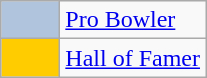<table class="wikitable">
<tr>
<td style="background-color:lightsteelblue;border:1px solid #aaaaaa;width:2em"></td>
<td><a href='#'>Pro Bowler</a></td>
</tr>
<tr>
<td style="background-color:#FFCC00;border:1px solid #aaaaaa;width:2em"></td>
<td><a href='#'>Hall of Famer</a></td>
</tr>
</table>
